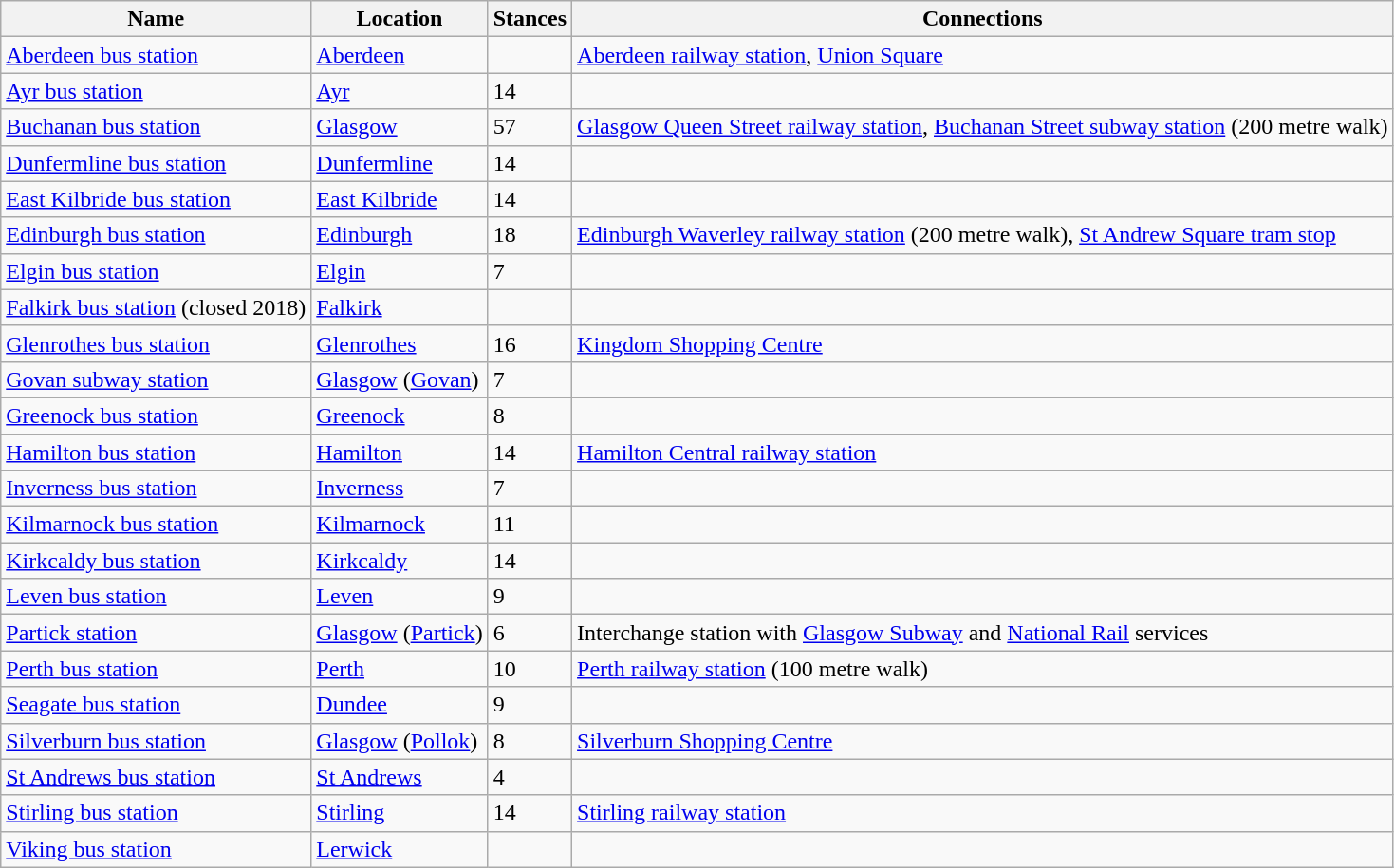<table class="wikitable sortable">
<tr>
<th>Name</th>
<th>Location</th>
<th>Stances</th>
<th>Connections</th>
</tr>
<tr>
<td><a href='#'>Aberdeen bus station</a></td>
<td><a href='#'>Aberdeen</a></td>
<td></td>
<td><a href='#'>Aberdeen railway station</a>, <a href='#'>Union Square</a></td>
</tr>
<tr>
<td><a href='#'>Ayr bus station</a></td>
<td><a href='#'>Ayr</a></td>
<td>14</td>
<td></td>
</tr>
<tr>
<td><a href='#'>Buchanan bus station</a></td>
<td><a href='#'>Glasgow</a></td>
<td>57</td>
<td><a href='#'>Glasgow Queen Street railway station</a>, <a href='#'>Buchanan Street subway station</a> (200 metre walk)</td>
</tr>
<tr>
<td><a href='#'>Dunfermline bus station</a></td>
<td><a href='#'>Dunfermline</a></td>
<td>14</td>
<td></td>
</tr>
<tr>
<td><a href='#'>East Kilbride bus station</a></td>
<td><a href='#'>East Kilbride</a></td>
<td>14</td>
<td></td>
</tr>
<tr>
<td><a href='#'>Edinburgh bus station</a></td>
<td><a href='#'>Edinburgh</a></td>
<td>18</td>
<td><a href='#'>Edinburgh Waverley railway station</a> (200 metre walk), <a href='#'>St Andrew Square tram stop</a></td>
</tr>
<tr>
<td><a href='#'>Elgin bus station</a></td>
<td><a href='#'>Elgin</a></td>
<td>7</td>
<td></td>
</tr>
<tr>
<td><a href='#'>Falkirk bus station</a> (closed 2018)</td>
<td><a href='#'>Falkirk</a></td>
<td></td>
<td></td>
</tr>
<tr>
<td><a href='#'>Glenrothes bus station</a></td>
<td><a href='#'>Glenrothes</a></td>
<td>16</td>
<td><a href='#'>Kingdom Shopping Centre</a></td>
</tr>
<tr>
<td><a href='#'>Govan subway station</a></td>
<td><a href='#'>Glasgow</a> (<a href='#'>Govan</a>)</td>
<td>7</td>
<td></td>
</tr>
<tr>
<td><a href='#'>Greenock bus station</a></td>
<td><a href='#'>Greenock</a></td>
<td>8</td>
<td></td>
</tr>
<tr>
<td><a href='#'>Hamilton bus station</a></td>
<td><a href='#'>Hamilton</a></td>
<td>14</td>
<td><a href='#'>Hamilton Central railway station</a></td>
</tr>
<tr>
<td><a href='#'>Inverness bus station</a></td>
<td><a href='#'>Inverness</a></td>
<td>7</td>
<td></td>
</tr>
<tr>
<td><a href='#'>Kilmarnock bus station</a></td>
<td><a href='#'>Kilmarnock</a></td>
<td>11</td>
<td></td>
</tr>
<tr>
<td><a href='#'>Kirkcaldy bus station</a></td>
<td><a href='#'>Kirkcaldy</a></td>
<td>14</td>
<td></td>
</tr>
<tr>
<td><a href='#'>Leven bus station</a></td>
<td><a href='#'>Leven</a></td>
<td>9</td>
<td></td>
</tr>
<tr>
<td><a href='#'>Partick station</a></td>
<td><a href='#'>Glasgow</a> (<a href='#'>Partick</a>)</td>
<td>6</td>
<td>Interchange station with <a href='#'>Glasgow Subway</a> and <a href='#'>National Rail</a> services</td>
</tr>
<tr>
<td><a href='#'>Perth bus station</a></td>
<td><a href='#'>Perth</a></td>
<td>10</td>
<td><a href='#'>Perth railway station</a> (100 metre walk)</td>
</tr>
<tr>
<td><a href='#'>Seagate bus station</a></td>
<td><a href='#'>Dundee</a></td>
<td>9</td>
<td></td>
</tr>
<tr>
<td><a href='#'>Silverburn bus station</a></td>
<td><a href='#'>Glasgow</a> (<a href='#'>Pollok</a>)</td>
<td>8</td>
<td><a href='#'>Silverburn Shopping Centre</a></td>
</tr>
<tr>
<td><a href='#'>St Andrews bus station</a></td>
<td><a href='#'>St Andrews</a></td>
<td>4</td>
<td></td>
</tr>
<tr>
<td><a href='#'>Stirling bus station</a></td>
<td><a href='#'>Stirling</a></td>
<td>14</td>
<td><a href='#'>Stirling railway station</a></td>
</tr>
<tr>
<td><a href='#'>Viking bus station</a></td>
<td><a href='#'>Lerwick</a></td>
<td></td>
<td></td>
</tr>
</table>
